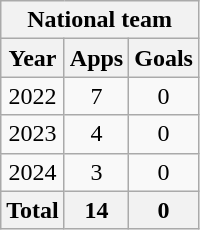<table class="wikitable" style="text-align:center">
<tr>
<th colspan=3>National team</th>
</tr>
<tr>
<th>Year</th>
<th>Apps</th>
<th>Goals</th>
</tr>
<tr>
<td>2022</td>
<td>7</td>
<td>0</td>
</tr>
<tr>
<td>2023</td>
<td>4</td>
<td>0</td>
</tr>
<tr>
<td>2024</td>
<td>3</td>
<td>0</td>
</tr>
<tr>
<th>Total</th>
<th>14</th>
<th>0</th>
</tr>
</table>
